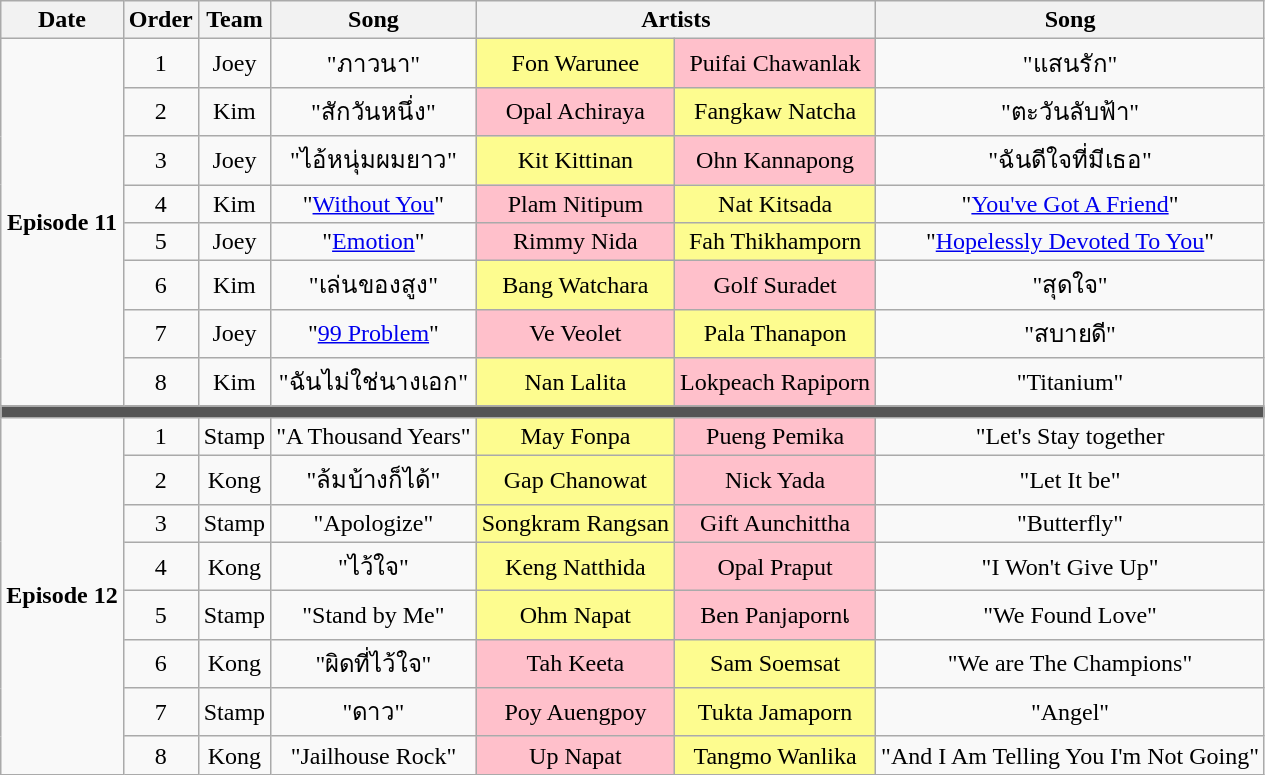<table class="wikitable sortable" style="text-align: center; width: auto;">
<tr>
<th scope="col">Date</th>
<th scope="col">Order</th>
<th scope="col">Team</th>
<th scope="col">Song</th>
<th scope="col" colspan="2">Artists</th>
<th scope="col">Song</th>
</tr>
<tr>
<td ! rowspan="8"><strong>Episode 11</strong> <br><small></small></td>
<td>1</td>
<td>Joey</td>
<td>"ภาวนา"</td>
<td style="background:#fdfc8f">Fon Warunee</td>
<td style="background:pink">Puifai Chawanlak</td>
<td>"แสนรัก"</td>
</tr>
<tr>
<td>2</td>
<td>Kim</td>
<td>"สักวันหนึ่ง"</td>
<td style="background:pink">Opal Achiraya</td>
<td style="background:#fdfc8f">Fangkaw Natcha</td>
<td>"ตะวันลับฟ้า"</td>
</tr>
<tr>
<td>3</td>
<td>Joey</td>
<td>"ไอ้หนุ่มผมยาว"</td>
<td style="background:#fdfc8f">Kit Kittinan</td>
<td style="background:pink">Ohn Kannapong</td>
<td>"ฉันดีใจที่มีเธอ"</td>
</tr>
<tr>
<td>4</td>
<td>Kim</td>
<td>"<a href='#'>Without You</a>"</td>
<td style="background:pink">Plam Nitipum</td>
<td style="background:#fdfc8f">Nat Kitsada</td>
<td>"<a href='#'>You've Got A Friend</a>"</td>
</tr>
<tr>
<td>5</td>
<td>Joey</td>
<td>"<a href='#'>Emotion</a>"</td>
<td style="background:pink">Rimmy Nida</td>
<td style="background:#fdfc8f">Fah Thikhamporn</td>
<td>"<a href='#'>Hopelessly Devoted To You</a>"</td>
</tr>
<tr>
<td>6</td>
<td>Kim</td>
<td>"เล่นของสูง"</td>
<td style="background:#fdfc8f">Bang Watchara</td>
<td style="background:pink">Golf Suradet</td>
<td>"สุดใจ"</td>
</tr>
<tr>
<td>7</td>
<td>Joey</td>
<td>"<a href='#'>99 Problem</a>"</td>
<td style="background:pink">Ve Veolet</td>
<td style="background:#fdfc8f">Pala Thanapon</td>
<td>"สบายดี"</td>
</tr>
<tr>
<td>8</td>
<td>Kim</td>
<td>"ฉันไม่ใช่นางเอก"</td>
<td style="background:#fdfc8f">Nan Lalita</td>
<td style="background:pink">Lokpeach Rapiporn</td>
<td>"Titanium"</td>
</tr>
<tr>
<td colspan="10" style="background:#555555;"></td>
</tr>
<tr>
<td ! rowspan="8"><strong>Episode 12</strong> <br><small></small></td>
<td>1</td>
<td>Stamp</td>
<td>"A Thousand Years"</td>
<td style="background:#fdfc8f">May Fonpa</td>
<td style="background:pink">Pueng Pemika</td>
<td>"Let's Stay together</td>
</tr>
<tr>
<td>2</td>
<td>Kong</td>
<td>"ล้มบ้างก็ได้"</td>
<td style="background:#fdfc8f">Gap Chanowat</td>
<td style="background:pink">Nick Yada</td>
<td>"Let It be"</td>
</tr>
<tr>
<td>3</td>
<td>Stamp</td>
<td>"Apologize"</td>
<td style="background:#fdfc8f">Songkram Rangsan</td>
<td style="background:pink">Gift Aunchittha</td>
<td>"Butterfly"</td>
</tr>
<tr>
<td>4</td>
<td>Kong</td>
<td>"ไว้ใจ"</td>
<td style="background:#fdfc8f">Keng Natthida</td>
<td style="background:pink">Opal Praput</td>
<td>"I Won't Give Up"</td>
</tr>
<tr>
<td>5</td>
<td>Stamp</td>
<td>"Stand by Me"</td>
<td style="background:#fdfc8f">Ohm Napat</td>
<td style="background:pink">Ben Panjapornเ</td>
<td>"We Found Love"</td>
</tr>
<tr>
<td>6</td>
<td>Kong</td>
<td>"ผิดที่ไว้ใจ"</td>
<td style="background:pink">Tah Keeta</td>
<td style="background:#fdfc8f">Sam Soemsat</td>
<td>"We are The Champions"</td>
</tr>
<tr>
<td>7</td>
<td>Stamp</td>
<td>"ดาว"</td>
<td style="background:pink">Poy Auengpoy</td>
<td style="background:#fdfc8f">Tukta Jamaporn</td>
<td>"Angel"</td>
</tr>
<tr>
<td>8</td>
<td>Kong</td>
<td>"Jailhouse Rock"</td>
<td style="background:pink">Up Napat</td>
<td style="background:#fdfc8f">Tangmo Wanlika</td>
<td>"And I Am Telling You I'm Not Going"</td>
</tr>
</table>
